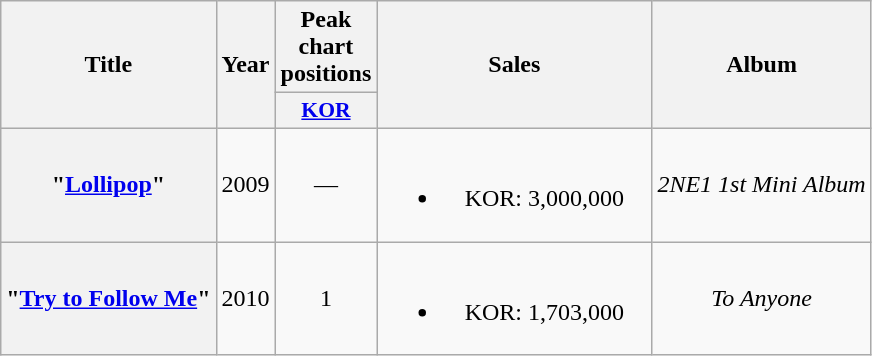<table class="wikitable plainrowheaders" style="text-align:center;">
<tr>
<th rowspan="2">Title</th>
<th rowspan="2">Year</th>
<th>Peak<br>chart<br>positions</th>
<th rowspan="2" style="width:11em;">Sales</th>
<th rowspan="2">Album</th>
</tr>
<tr>
<th scope="col" style="width:3em;font-size:90%;"><a href='#'>KOR</a><br></th>
</tr>
<tr>
<th scope="row">"<a href='#'>Lollipop</a>"<br></th>
<td>2009</td>
<td>—</td>
<td><br><ul><li>KOR: 3,000,000</li></ul></td>
<td><em>2NE1 1st Mini Album</em></td>
</tr>
<tr>
<th scope="row">"<a href='#'>Try to Follow Me</a>" </th>
<td>2010</td>
<td>1</td>
<td><br><ul><li>KOR: 1,703,000</li></ul></td>
<td><em>To Anyone</em></td>
</tr>
</table>
